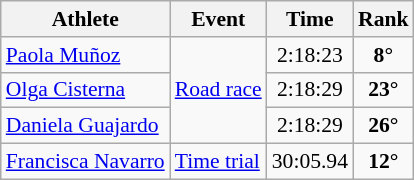<table class="wikitable" style="font-size:90%">
<tr>
<th>Athlete</th>
<th>Event</th>
<th>Time</th>
<th>Rank</th>
</tr>
<tr>
<td><a href='#'>Paola Muñoz</a></td>
<td align=center rowspan=3><a href='#'>Road race</a></td>
<td align=center>2:18:23</td>
<td align=center><strong>8°</strong></td>
</tr>
<tr>
<td><a href='#'>Olga Cisterna</a></td>
<td align=center>2:18:29</td>
<td align=center><strong>23°</strong></td>
</tr>
<tr>
<td><a href='#'>Daniela Guajardo</a></td>
<td align=center>2:18:29</td>
<td align=center><strong>26°</strong></td>
</tr>
<tr>
<td><a href='#'>Francisca Navarro</a></td>
<td><a href='#'>Time trial</a></td>
<td align=center>30:05.94</td>
<td align=center><strong>12°</strong></td>
</tr>
</table>
